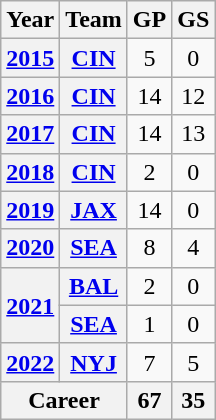<table class="wikitable" style="text-align: center;">
<tr>
<th>Year</th>
<th>Team</th>
<th>GP</th>
<th>GS</th>
</tr>
<tr>
<th><a href='#'>2015</a></th>
<th><a href='#'>CIN</a></th>
<td>5</td>
<td>0</td>
</tr>
<tr>
<th><a href='#'>2016</a></th>
<th><a href='#'>CIN</a></th>
<td>14</td>
<td>12</td>
</tr>
<tr>
<th><a href='#'>2017</a></th>
<th><a href='#'>CIN</a></th>
<td>14</td>
<td>13</td>
</tr>
<tr>
<th><a href='#'>2018</a></th>
<th><a href='#'>CIN</a></th>
<td>2</td>
<td>0</td>
</tr>
<tr>
<th><a href='#'>2019</a></th>
<th><a href='#'>JAX</a></th>
<td>14</td>
<td>0</td>
</tr>
<tr>
<th><a href='#'>2020</a></th>
<th><a href='#'>SEA</a></th>
<td>8</td>
<td>4</td>
</tr>
<tr>
<th rowspan="2"><a href='#'>2021</a></th>
<th><a href='#'>BAL</a></th>
<td>2</td>
<td>0</td>
</tr>
<tr>
<th><a href='#'>SEA</a></th>
<td>1</td>
<td>0</td>
</tr>
<tr>
<th><a href='#'>2022</a></th>
<th><a href='#'>NYJ</a></th>
<td>7</td>
<td>5</td>
</tr>
<tr>
<th colspan="2">Career</th>
<th>67</th>
<th>35</th>
</tr>
</table>
